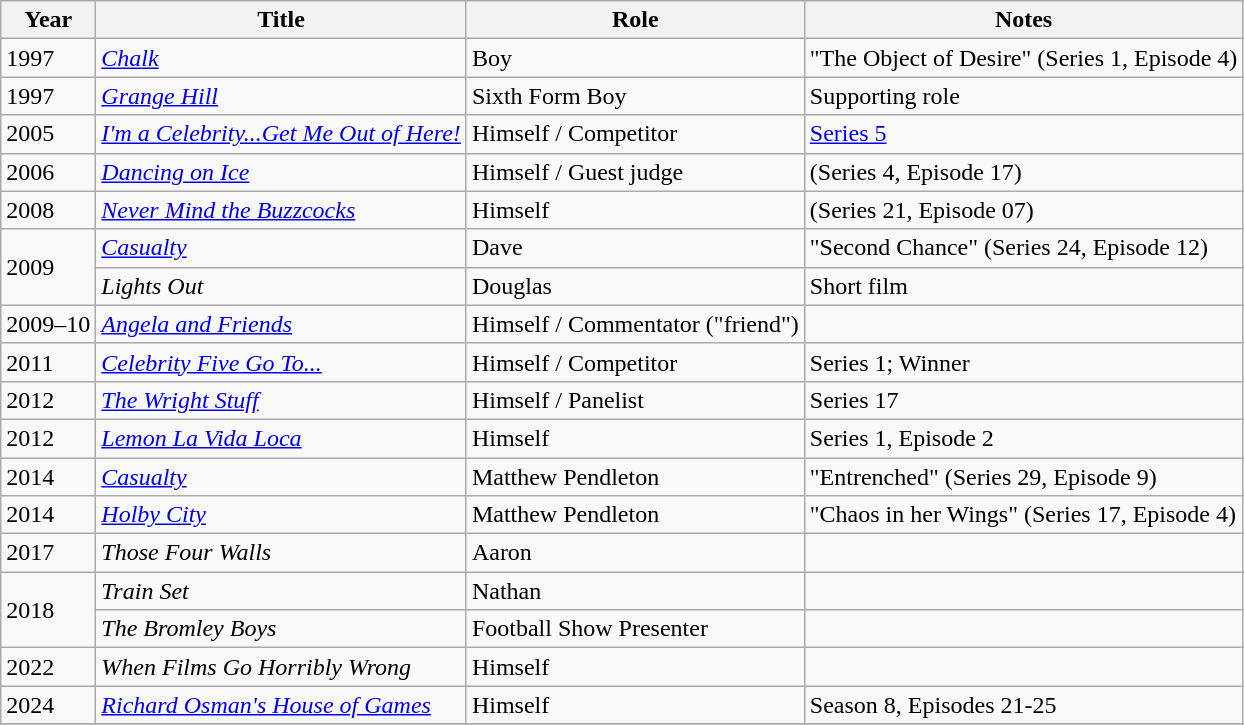<table class="wikitable sortable">
<tr>
<th>Year</th>
<th>Title</th>
<th>Role</th>
<th class="unsortable">Notes</th>
</tr>
<tr>
<td>1997</td>
<td><em><a href='#'>Chalk</a></em></td>
<td>Boy</td>
<td>"The Object of Desire" (Series 1, Episode 4)</td>
</tr>
<tr>
<td>1997</td>
<td><em><a href='#'>Grange Hill</a></em></td>
<td>Sixth Form Boy</td>
<td>Supporting role</td>
</tr>
<tr>
<td>2005</td>
<td><em><a href='#'>I'm a Celebrity...Get Me Out of Here!</a></em></td>
<td>Himself / Competitor</td>
<td><a href='#'>Series 5</a></td>
</tr>
<tr>
<td>2006</td>
<td><em><a href='#'>Dancing on Ice</a></em></td>
<td>Himself / Guest judge</td>
<td>(Series 4, Episode 17)</td>
</tr>
<tr>
<td>2008</td>
<td><em><a href='#'>Never Mind the Buzzcocks</a></em></td>
<td>Himself</td>
<td>(Series 21, Episode 07)</td>
</tr>
<tr>
<td rowspan="2">2009</td>
<td><em><a href='#'>Casualty</a></em></td>
<td>Dave</td>
<td>"Second Chance" (Series 24, Episode 12)</td>
</tr>
<tr>
<td><em>Lights Out</em></td>
<td>Douglas</td>
<td>Short film</td>
</tr>
<tr>
<td>2009–10</td>
<td><em><a href='#'>Angela and Friends</a></em></td>
<td>Himself / Commentator ("friend")</td>
<td></td>
</tr>
<tr>
<td>2011</td>
<td><em><a href='#'>Celebrity Five Go To...</a></em></td>
<td>Himself / Competitor</td>
<td>Series 1; Winner</td>
</tr>
<tr>
<td>2012</td>
<td><em><a href='#'>The Wright Stuff</a></em></td>
<td>Himself / Panelist</td>
<td>Series 17</td>
</tr>
<tr>
<td>2012</td>
<td><em><a href='#'>Lemon La Vida Loca</a></em></td>
<td>Himself</td>
<td>Series 1, Episode 2</td>
</tr>
<tr>
<td>2014</td>
<td><em><a href='#'>Casualty</a></em></td>
<td>Matthew Pendleton</td>
<td>"Entrenched" (Series 29, Episode 9)</td>
</tr>
<tr>
<td>2014</td>
<td><em><a href='#'>Holby City</a></em></td>
<td>Matthew Pendleton</td>
<td>"Chaos in her Wings" (Series 17, Episode 4)</td>
</tr>
<tr>
<td>2017</td>
<td><em>Those Four Walls</em></td>
<td>Aaron</td>
<td></td>
</tr>
<tr>
<td rowspan="2">2018</td>
<td><em>Train Set</em></td>
<td>Nathan</td>
<td></td>
</tr>
<tr>
<td><em>The Bromley Boys</em></td>
<td>Football Show Presenter</td>
<td></td>
</tr>
<tr>
<td>2022</td>
<td><em>When Films Go Horribly Wrong</em></td>
<td>Himself</td>
<td></td>
</tr>
<tr>
<td>2024</td>
<td><em><a href='#'>Richard Osman's House of Games</a></em></td>
<td>Himself</td>
<td>Season 8, Episodes 21-25</td>
</tr>
<tr>
</tr>
</table>
